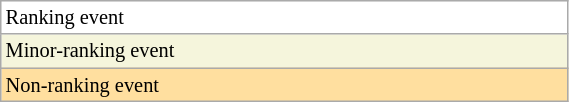<table class="wikitable" style="font-size:85%;" width=30%>
<tr bgcolor="#ffffff">
<td>Ranking event</td>
</tr>
<tr bgcolor="beige">
<td>Minor-ranking event</td>
</tr>
<tr style="background:#ffdf9f;">
<td>Non-ranking event</td>
</tr>
</table>
